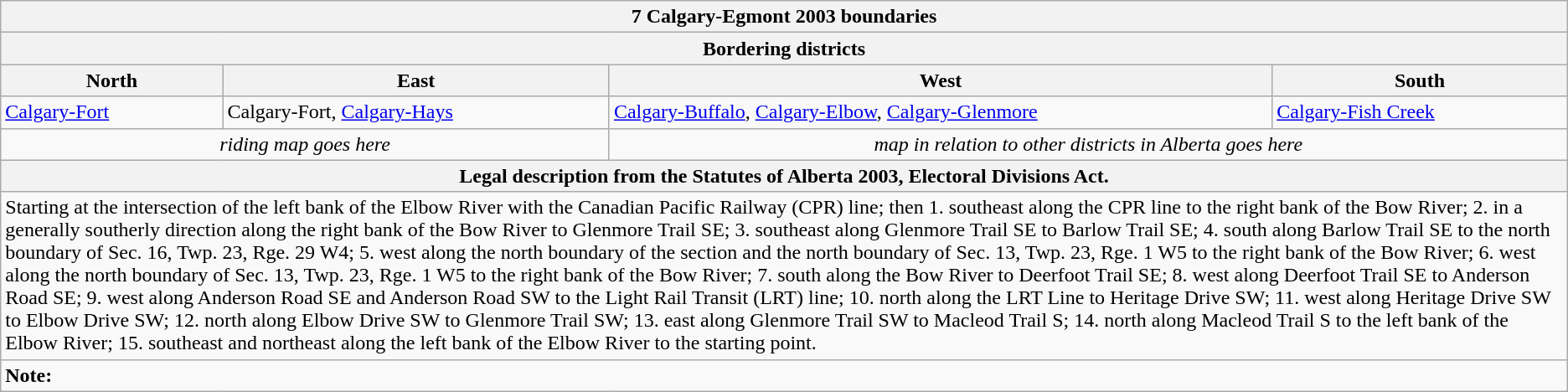<table class="wikitable collapsible collapsed">
<tr>
<th colspan=4>7 Calgary-Egmont 2003 boundaries</th>
</tr>
<tr>
<th colspan=4>Bordering districts</th>
</tr>
<tr>
<th>North</th>
<th>East</th>
<th>West</th>
<th>South</th>
</tr>
<tr>
<td><a href='#'>Calgary-Fort</a></td>
<td>Calgary-Fort, <a href='#'>Calgary-Hays</a></td>
<td><a href='#'>Calgary-Buffalo</a>, <a href='#'>Calgary-Elbow</a>, <a href='#'>Calgary-Glenmore</a></td>
<td><a href='#'>Calgary-Fish Creek</a></td>
</tr>
<tr>
<td colspan=2 align=center><em>riding map goes here</em></td>
<td colspan=2 align=center><em>map in relation to other districts in Alberta goes here</em></td>
</tr>
<tr>
<th colspan=4>Legal description from the Statutes of Alberta 2003, Electoral Divisions Act.</th>
</tr>
<tr>
<td colspan=4>Starting at the intersection of the left bank of the Elbow River with the Canadian Pacific Railway (CPR) line; then 1. southeast along the CPR line to the right bank of the Bow River; 2. in a generally southerly direction along the right bank of the Bow River to Glenmore Trail SE; 3. southeast along Glenmore Trail SE to Barlow Trail SE; 4. south along Barlow Trail SE to the north boundary of Sec. 16, Twp. 23, Rge. 29 W4; 5. west along the north boundary of the section and the north boundary of Sec. 13, Twp. 23, Rge. 1 W5 to the right bank of the Bow River; 6. west along the north boundary of Sec. 13, Twp. 23, Rge. 1 W5 to the right bank of the Bow River; 7. south along the Bow River to Deerfoot Trail SE; 8. west along Deerfoot Trail SE to Anderson Road SE; 9. west along Anderson Road SE and Anderson Road SW to the Light Rail Transit (LRT) line; 10. north along the LRT Line to Heritage Drive SW; 11. west along Heritage Drive SW to Elbow Drive SW; 12. north along Elbow Drive SW to Glenmore Trail SW; 13. east along Glenmore Trail SW to Macleod Trail S; 14. north along Macleod Trail S to the left bank of the Elbow River; 15. southeast and northeast along the left bank of the Elbow River to the starting point.</td>
</tr>
<tr>
<td colspan=4><strong>Note:</strong></td>
</tr>
</table>
